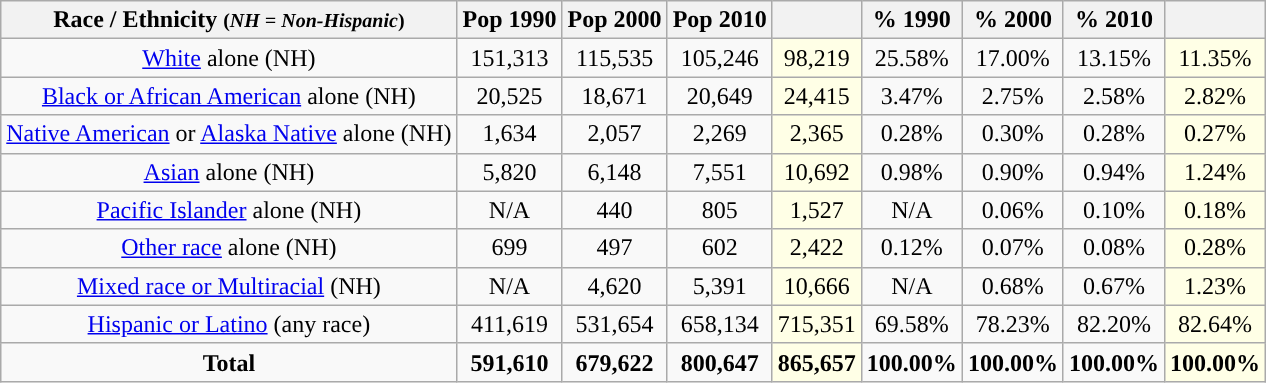<table class="wikitable" style="text-align:center;">
<tr>
<th>Race / Ethnicity <small>(<em>NH = Non-Hispanic</em>)</small></th>
<th>Pop 1990</th>
<th>Pop 2000</th>
<th>Pop 2010</th>
<th></th>
<th>% 1990</th>
<th>% 2000</th>
<th>% 2010</th>
<th></th>
</tr>
<tr>
<td><a href='#'>White</a> alone (NH)</td>
<td>151,313</td>
<td>115,535</td>
<td>105,246</td>
<td style='background: #ffffe6;'>98,219</td>
<td>25.58%</td>
<td>17.00%</td>
<td>13.15%</td>
<td style='background: #ffffe6;'>11.35%</td>
</tr>
<tr>
<td><a href='#'>Black or African American</a> alone (NH)</td>
<td>20,525</td>
<td>18,671</td>
<td>20,649</td>
<td style='background: #ffffe6;'>24,415</td>
<td>3.47%</td>
<td>2.75%</td>
<td>2.58%</td>
<td style='background: #ffffe6;'>2.82%</td>
</tr>
<tr>
<td><a href='#'>Native American</a> or <a href='#'>Alaska Native</a> alone (NH)</td>
<td>1,634</td>
<td>2,057</td>
<td>2,269</td>
<td style='background: #ffffe6;'>2,365</td>
<td>0.28%</td>
<td>0.30%</td>
<td>0.28%</td>
<td style='background: #ffffe6;'>0.27%</td>
</tr>
<tr>
<td><a href='#'>Asian</a> alone (NH)</td>
<td>5,820</td>
<td>6,148</td>
<td>7,551</td>
<td style='background: #ffffe6;'>10,692</td>
<td>0.98%</td>
<td>0.90%</td>
<td>0.94%</td>
<td style='background: #ffffe6;'>1.24%</td>
</tr>
<tr>
<td><a href='#'>Pacific Islander</a> alone (NH)</td>
<td>N/A</td>
<td>440</td>
<td>805</td>
<td style='background: #ffffe6;'>1,527</td>
<td>N/A</td>
<td>0.06%</td>
<td>0.10%</td>
<td style='background: #ffffe6;'>0.18%</td>
</tr>
<tr>
<td><a href='#'>Other race</a> alone (NH)</td>
<td>699</td>
<td>497</td>
<td>602</td>
<td style='background: #ffffe6;'>2,422</td>
<td>0.12%</td>
<td>0.07%</td>
<td>0.08%</td>
<td style='background: #ffffe6;'>0.28%</td>
</tr>
<tr>
<td><a href='#'>Mixed race or Multiracial</a> (NH)</td>
<td>N/A</td>
<td>4,620</td>
<td>5,391</td>
<td style='background: #ffffe6;'>10,666</td>
<td>N/A</td>
<td>0.68%</td>
<td>0.67%</td>
<td style='background: #ffffe6;'>1.23%</td>
</tr>
<tr>
<td><a href='#'>Hispanic or Latino</a> (any race)</td>
<td>411,619</td>
<td>531,654</td>
<td>658,134</td>
<td style='background: #ffffe6;'>715,351</td>
<td>69.58%</td>
<td>78.23%</td>
<td>82.20%</td>
<td style='background: #ffffe6;'>82.64%</td>
</tr>
<tr>
<td><strong>Total</strong></td>
<td><strong>591,610</strong></td>
<td><strong>679,622</strong></td>
<td><strong>800,647</strong></td>
<td style='background: #ffffe6;'><strong>865,657</strong></td>
<td><strong>100.00%</strong></td>
<td><strong>100.00%</strong></td>
<td><strong>100.00%</strong></td>
<td style='background: #ffffe6;'><strong>100.00%</strong></td>
</tr>
</table>
